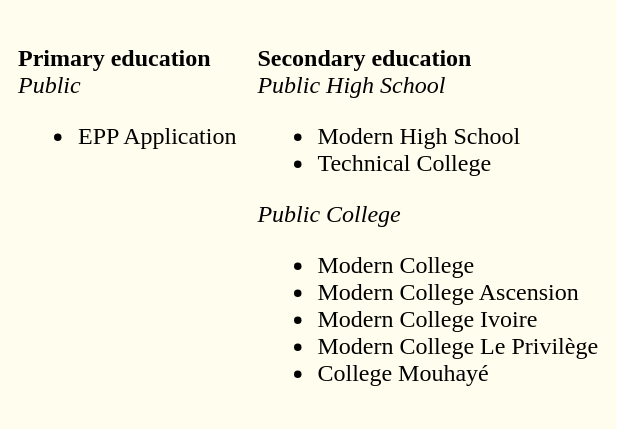<table class="toccolours" border="0" cellpadding="2" cellspacing="10" align="center" style="margin:0.5em; background:#fffeee; ">
<tr>
<td valign="top" style="font-size: 100%"><br><strong>Primary education</strong><br>
<em>Public</em><ul><li>EPP Application</li></ul></td>
<td valign="top" style="font-size: 100%"><br><strong>Secondary education</strong><br>
<em>Public High School</em><ul><li>Modern High School</li><li>Technical College</li></ul><em>Public College</em><ul><li>Modern College</li><li>Modern College Ascension</li><li>Modern College Ivoire</li><li>Modern College Le Privilège</li><li>College Mouhayé</li></ul></td>
</tr>
</table>
